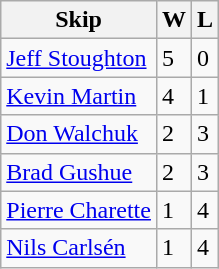<table class="wikitable">
<tr>
<th>Skip</th>
<th>W</th>
<th>L</th>
</tr>
<tr>
<td> <a href='#'>Jeff Stoughton</a></td>
<td>5</td>
<td>0</td>
</tr>
<tr>
<td> <a href='#'>Kevin Martin</a></td>
<td>4</td>
<td>1</td>
</tr>
<tr>
<td> <a href='#'>Don Walchuk</a></td>
<td>2</td>
<td>3</td>
</tr>
<tr>
<td> <a href='#'>Brad Gushue</a></td>
<td>2</td>
<td>3</td>
</tr>
<tr>
<td> <a href='#'>Pierre Charette</a></td>
<td>1</td>
<td>4</td>
</tr>
<tr>
<td> <a href='#'>Nils Carlsén</a></td>
<td>1</td>
<td>4</td>
</tr>
</table>
